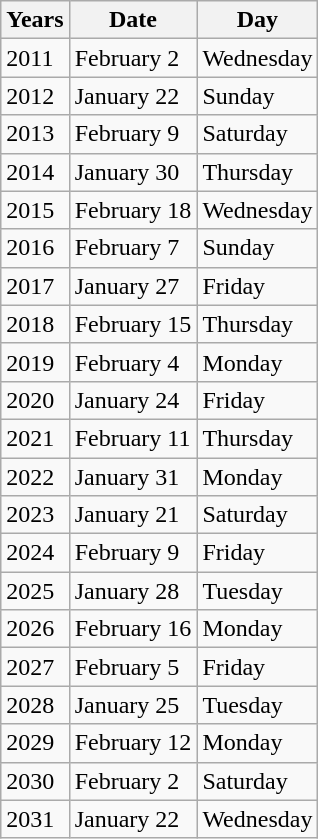<table class="wikitable">
<tr>
<th>Years</th>
<th>Date</th>
<th>Day</th>
</tr>
<tr>
<td>2011</td>
<td>February 2</td>
<td>Wednesday</td>
</tr>
<tr>
<td>2012</td>
<td>January 22</td>
<td>Sunday</td>
</tr>
<tr>
<td>2013</td>
<td>February 9</td>
<td>Saturday</td>
</tr>
<tr>
<td>2014</td>
<td>January 30</td>
<td>Thursday</td>
</tr>
<tr>
<td>2015</td>
<td>February 18</td>
<td>Wednesday</td>
</tr>
<tr>
<td>2016</td>
<td>February 7</td>
<td>Sunday</td>
</tr>
<tr>
<td>2017</td>
<td>January 27</td>
<td>Friday</td>
</tr>
<tr>
<td>2018</td>
<td>February 15</td>
<td>Thursday</td>
</tr>
<tr>
<td>2019</td>
<td>February 4</td>
<td>Monday</td>
</tr>
<tr>
<td>2020</td>
<td>January 24</td>
<td>Friday</td>
</tr>
<tr>
<td>2021</td>
<td>February 11</td>
<td>Thursday</td>
</tr>
<tr>
<td>2022</td>
<td>January 31</td>
<td>Monday</td>
</tr>
<tr>
<td>2023</td>
<td>January 21</td>
<td>Saturday</td>
</tr>
<tr>
<td>2024</td>
<td>February 9</td>
<td>Friday</td>
</tr>
<tr>
<td>2025</td>
<td>January 28</td>
<td>Tuesday</td>
</tr>
<tr>
<td>2026</td>
<td>February 16</td>
<td>Monday</td>
</tr>
<tr>
<td>2027</td>
<td>February 5</td>
<td>Friday</td>
</tr>
<tr>
<td>2028</td>
<td>January 25</td>
<td>Tuesday</td>
</tr>
<tr>
<td>2029</td>
<td>February 12</td>
<td>Monday</td>
</tr>
<tr>
<td>2030</td>
<td>February 2</td>
<td>Saturday</td>
</tr>
<tr>
<td>2031</td>
<td>January 22</td>
<td>Wednesday</td>
</tr>
</table>
